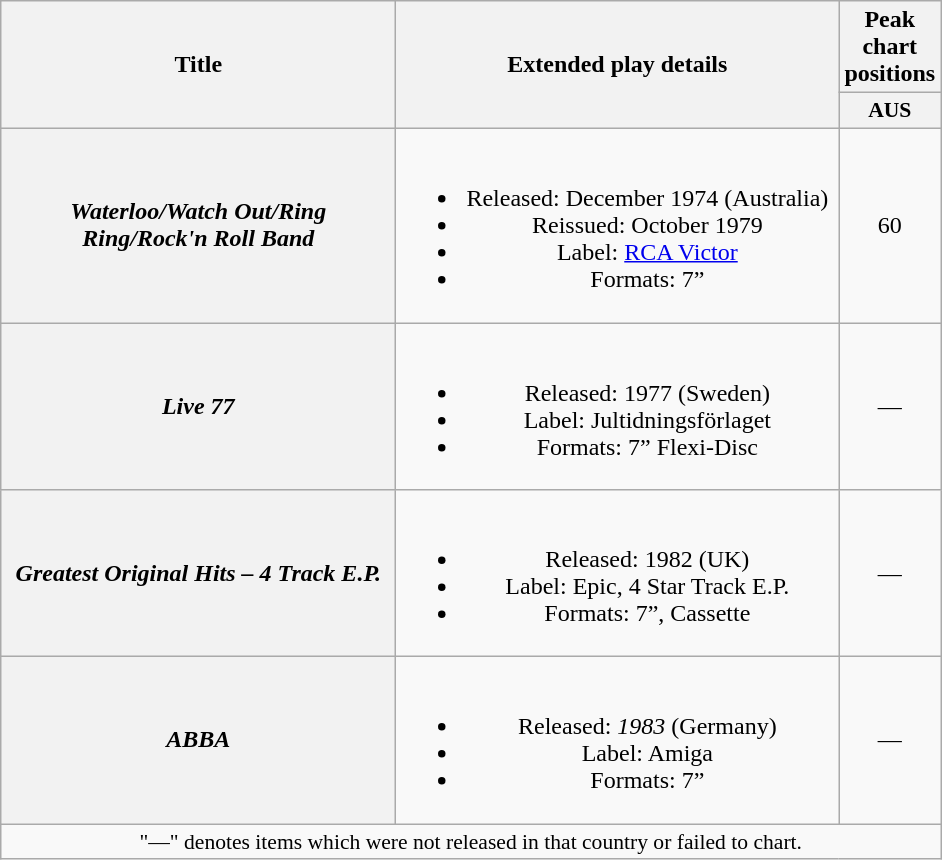<table class="wikitable plainrowheaders" style="text-align:center;">
<tr>
<th scope="col" rowspan="2" style="width:16em;">Title</th>
<th scope="col" rowspan="2" style="width:18em;">Extended play details</th>
<th scope="col" colspan="1">Peak chart positions</th>
</tr>
<tr>
<th scope="col" style="width:3em;font-size:90%;">AUS<br></th>
</tr>
<tr>
<th scope="row"><em>Waterloo/Watch Out/Ring Ring/Rock'n Roll Band</em></th>
<td><br><ul><li>Released: December 1974 <span>(Australia)</span></li><li>Reissued: October 1979</li><li>Label: <a href='#'>RCA Victor</a></li><li>Formats: 7”</li></ul></td>
<td>60</td>
</tr>
<tr>
<th scope="row"><em>Live 77</em></th>
<td><br><ul><li>Released: 1977 <span>(Sweden)</span></li><li>Label: Jultidningsförlaget</li><li>Formats: 7” Flexi-Disc</li></ul></td>
<td>—</td>
</tr>
<tr>
<th scope="row"><em>Greatest Original Hits – 4 Track E.P.</em></th>
<td><br><ul><li>Released: 1982 <span>(UK)</span></li><li>Label: Epic, 4 Star Track E.P.</li><li>Formats: 7”, Cassette</li></ul></td>
<td>—</td>
</tr>
<tr>
<th scope="row"><em>ABBA</em></th>
<td><br><ul><li>Released: <em>1983</em> <span>(Germany)</span></li><li>Label: Amiga</li><li>Formats: 7”</li></ul></td>
<td>—</td>
</tr>
<tr>
<td colspan="3" style="text-align:center; font-size:90%;">"—" denotes items which were not released in that country or failed to chart.</td>
</tr>
</table>
